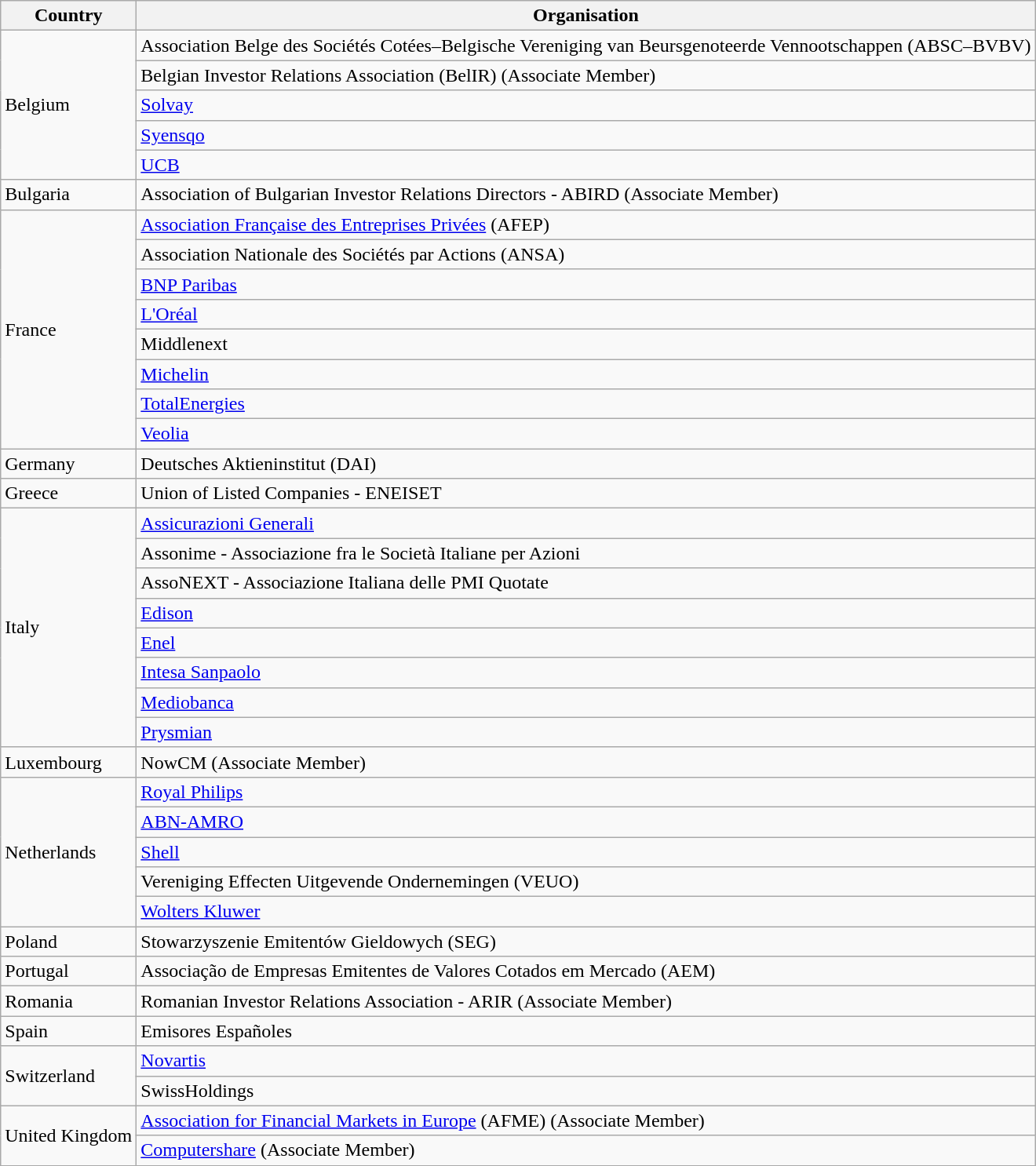<table class="wikitable">
<tr>
<th>Country</th>
<th>Organisation</th>
</tr>
<tr>
<td rowspan="5">Belgium</td>
<td>Association Belge des Sociétés Cotées–Belgische Vereniging van Beursgenoteerde Vennootschappen (ABSC–BVBV)</td>
</tr>
<tr>
<td>Belgian Investor Relations Association (BelIR) (Associate Member)</td>
</tr>
<tr>
<td><a href='#'>Solvay</a></td>
</tr>
<tr>
<td><a href='#'>Syensqo</a></td>
</tr>
<tr>
<td><a href='#'>UCB</a></td>
</tr>
<tr>
<td>Bulgaria</td>
<td>Association of Bulgarian Investor Relations Directors - ABIRD (Associate Member)</td>
</tr>
<tr>
<td rowspan="8">France</td>
<td><a href='#'>Association Française des Entreprises Privées</a> (AFEP)</td>
</tr>
<tr>
<td>Association Nationale des Sociétés par Actions (ANSA)</td>
</tr>
<tr>
<td><a href='#'>BNP Paribas</a></td>
</tr>
<tr>
<td><a href='#'>L'Oréal</a></td>
</tr>
<tr>
<td>Middlenext</td>
</tr>
<tr>
<td><a href='#'>Michelin</a></td>
</tr>
<tr>
<td><a href='#'>TotalEnergies</a></td>
</tr>
<tr>
<td><a href='#'>Veolia</a></td>
</tr>
<tr>
<td>Germany</td>
<td>Deutsches Aktieninstitut (DAI)</td>
</tr>
<tr>
<td>Greece</td>
<td>Union of Listed Companies - ENEISET</td>
</tr>
<tr>
<td rowspan="8">Italy</td>
<td><a href='#'>Assicurazioni Generali</a></td>
</tr>
<tr>
<td>Assonime - Associazione fra le Società Italiane per Azioni</td>
</tr>
<tr>
<td>AssoNEXT - Associazione Italiana delle PMI Quotate</td>
</tr>
<tr>
<td><a href='#'>Edison</a></td>
</tr>
<tr>
<td><a href='#'>Enel</a></td>
</tr>
<tr>
<td><a href='#'>Intesa Sanpaolo</a></td>
</tr>
<tr>
<td><a href='#'>Mediobanca</a></td>
</tr>
<tr>
<td><a href='#'>Prysmian</a></td>
</tr>
<tr>
<td>Luxembourg</td>
<td>NowCM (Associate Member)</td>
</tr>
<tr>
<td rowspan="5">Netherlands</td>
<td><a href='#'>Royal Philips</a></td>
</tr>
<tr>
<td><a href='#'>ABN-AMRO</a></td>
</tr>
<tr>
<td><a href='#'>Shell</a></td>
</tr>
<tr>
<td>Vereniging Effecten Uitgevende Ondernemingen (VEUO)</td>
</tr>
<tr>
<td><a href='#'>Wolters Kluwer</a></td>
</tr>
<tr>
<td>Poland</td>
<td>Stowarzyszenie Emitentów Gieldowych (SEG)</td>
</tr>
<tr>
<td>Portugal</td>
<td>Associação de Empresas Emitentes de Valores Cotados em Mercado (AEM)</td>
</tr>
<tr>
<td>Romania</td>
<td>Romanian Investor Relations Association - ARIR (Associate Member)</td>
</tr>
<tr>
<td>Spain</td>
<td>Emisores Españoles</td>
</tr>
<tr>
<td rowspan="2">Switzerland</td>
<td><a href='#'>Novartis</a></td>
</tr>
<tr>
<td>SwissHoldings</td>
</tr>
<tr>
<td rowspan="2">United Kingdom</td>
<td><a href='#'>Association for Financial Markets in Europe</a> (AFME) (Associate Member)</td>
</tr>
<tr>
<td><a href='#'>Computershare</a> (Associate Member)</td>
</tr>
</table>
